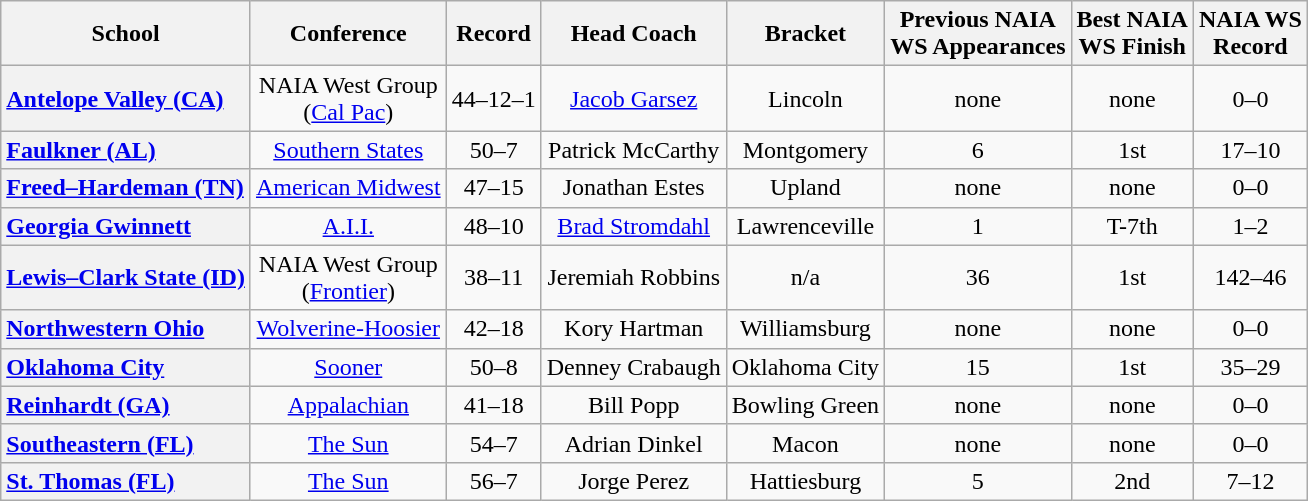<table class="wikitable sortable plainrowheaders" style="text-align:center">
<tr>
<th scope="col">School</th>
<th scope="col">Conference</th>
<th scope="col">Record</th>
<th scope="col">Head Coach</th>
<th scope="col">Bracket</th>
<th scope="col">Previous NAIA<br>WS Appearances</th>
<th scope="col">Best NAIA<br>WS Finish</th>
<th scope="col">NAIA WS<br>Record</th>
</tr>
<tr>
<th scope="row" style="text-align:left"><a href='#'>Antelope Valley (CA)</a></th>
<td>NAIA West Group<br>(<a href='#'>Cal Pac</a>)</td>
<td>44–12–1</td>
<td><a href='#'>Jacob Garsez</a></td>
<td>Lincoln</td>
<td>none</td>
<td>none</td>
<td>0–0</td>
</tr>
<tr>
<th scope="row" style="text-align:left"><a href='#'>Faulkner (AL)</a></th>
<td><a href='#'>Southern States</a></td>
<td>50–7</td>
<td>Patrick McCarthy</td>
<td>Montgomery</td>
<td>6<br></td>
<td>1st<br></td>
<td>17–10</td>
</tr>
<tr>
<th scope="row" style="text-align:left"><a href='#'>Freed–Hardeman (TN)</a></th>
<td><a href='#'>American Midwest</a></td>
<td>47–15</td>
<td>Jonathan Estes</td>
<td>Upland</td>
<td>none</td>
<td>none</td>
<td>0–0</td>
</tr>
<tr>
<th scope="row" style="text-align:left"><a href='#'>Georgia Gwinnett</a></th>
<td><a href='#'>A.I.I.</a></td>
<td>48–10</td>
<td><a href='#'>Brad Stromdahl</a></td>
<td>Lawrenceville</td>
<td>1<br></td>
<td>T-7th<br></td>
<td>1–2</td>
</tr>
<tr>
<th scope="row" style="text-align:left"><a href='#'>Lewis–Clark State (ID)</a></th>
<td>NAIA West Group<br>(<a href='#'>Frontier</a>)</td>
<td>38–11</td>
<td>Jeremiah Robbins</td>
<td>n/a</td>
<td>36<br></td>
<td>1st<br></td>
<td>142–46</td>
</tr>
<tr>
<th scope="row" style="text-align:left"><a href='#'>Northwestern Ohio</a></th>
<td><a href='#'>Wolverine-Hoosier</a></td>
<td>42–18</td>
<td>Kory Hartman</td>
<td>Williamsburg</td>
<td>none</td>
<td>none</td>
<td>0–0</td>
</tr>
<tr>
<th scope="row" style="text-align:left"><a href='#'>Oklahoma City</a></th>
<td><a href='#'>Sooner</a></td>
<td>50–8</td>
<td>Denney Crabaugh</td>
<td>Oklahoma City</td>
<td>15<br></td>
<td>1st<br></td>
<td>35–29</td>
</tr>
<tr>
<th scope="row" style="text-align:left"><a href='#'>Reinhardt (GA)</a></th>
<td><a href='#'>Appalachian</a></td>
<td>41–18</td>
<td>Bill Popp</td>
<td>Bowling Green</td>
<td>none</td>
<td>none</td>
<td>0–0</td>
</tr>
<tr>
<th scope="row" style="text-align:left"><a href='#'>Southeastern (FL)</a></th>
<td><a href='#'>The Sun</a></td>
<td>54–7</td>
<td>Adrian Dinkel</td>
<td>Macon</td>
<td>none</td>
<td>none</td>
<td>0–0</td>
</tr>
<tr>
<th scope="row" style="text-align:left"><a href='#'>St. Thomas (FL)</a></th>
<td><a href='#'>The Sun</a></td>
<td>56–7</td>
<td>Jorge Perez</td>
<td>Hattiesburg</td>
<td>5<br></td>
<td>2nd<br></td>
<td>7–12</td>
</tr>
</table>
